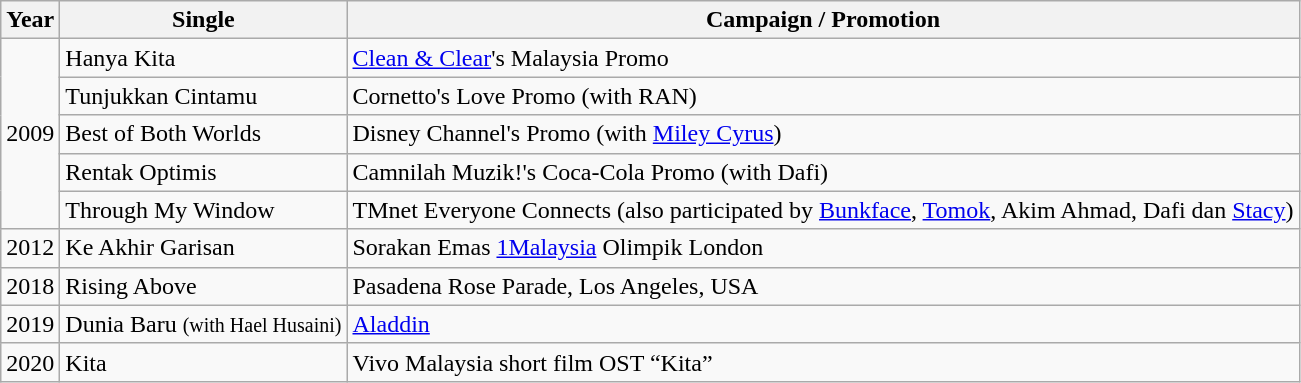<table class="wikitable">
<tr>
<th>Year</th>
<th>Single</th>
<th>Campaign / Promotion</th>
</tr>
<tr>
<td rowspan="5">2009</td>
<td>Hanya Kita</td>
<td><a href='#'>Clean & Clear</a>'s Malaysia Promo</td>
</tr>
<tr>
<td>Tunjukkan Cintamu</td>
<td>Cornetto's Love Promo (with RAN)</td>
</tr>
<tr>
<td>Best of Both Worlds</td>
<td>Disney Channel's Promo (with <a href='#'>Miley Cyrus</a>)</td>
</tr>
<tr>
<td>Rentak Optimis</td>
<td>Camnilah Muzik!'s Coca-Cola Promo (with Dafi)</td>
</tr>
<tr>
<td>Through My Window</td>
<td>TMnet Everyone Connects (also participated by <a href='#'>Bunkface</a>, <a href='#'>Tomok</a>, Akim Ahmad, Dafi dan <a href='#'>Stacy</a>)</td>
</tr>
<tr>
<td>2012</td>
<td>Ke Akhir Garisan</td>
<td>Sorakan Emas <a href='#'>1Malaysia</a> Olimpik London</td>
</tr>
<tr>
<td>2018</td>
<td>Rising Above</td>
<td>Pasadena Rose Parade, Los Angeles, USA</td>
</tr>
<tr>
<td>2019</td>
<td>Dunia Baru <small>(with Hael Husaini)</small></td>
<td><a href='#'>Aladdin</a></td>
</tr>
<tr>
<td>2020</td>
<td>Kita</td>
<td>Vivo Malaysia short film OST “Kita”</td>
</tr>
</table>
